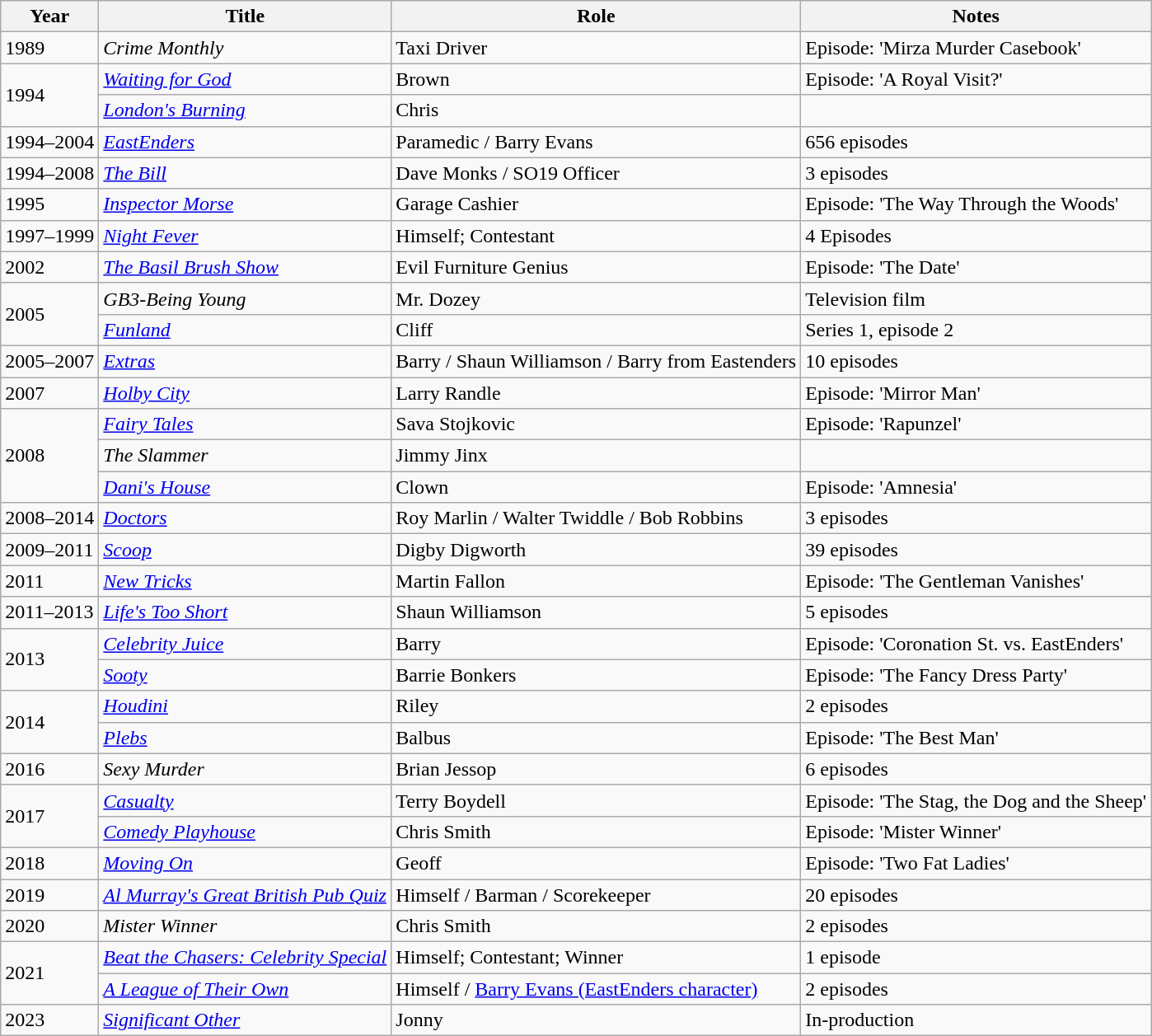<table class="wikitable sortable">
<tr>
<th>Year</th>
<th>Title</th>
<th>Role</th>
<th class="unsortable">Notes</th>
</tr>
<tr>
<td>1989</td>
<td><em>Crime Monthly</em></td>
<td>Taxi Driver</td>
<td>Episode: 'Mirza Murder Casebook'</td>
</tr>
<tr>
<td rowspan="2">1994</td>
<td><em><a href='#'>Waiting for God</a></em></td>
<td>Brown</td>
<td>Episode: 'A Royal Visit?'</td>
</tr>
<tr>
<td><em><a href='#'>London's Burning</a></em></td>
<td>Chris</td>
<td></td>
</tr>
<tr>
<td>1994–2004</td>
<td><em><a href='#'>EastEnders</a></em></td>
<td>Paramedic / Barry Evans</td>
<td>656 episodes</td>
</tr>
<tr>
<td>1994–2008</td>
<td><em><a href='#'>The Bill</a></em></td>
<td>Dave Monks / SO19 Officer</td>
<td>3 episodes</td>
</tr>
<tr>
<td>1995</td>
<td><em><a href='#'>Inspector Morse</a></em></td>
<td>Garage Cashier</td>
<td>Episode: 'The Way Through the Woods'</td>
</tr>
<tr>
<td>1997–1999</td>
<td><em><a href='#'>Night Fever</a></em></td>
<td>Himself; Contestant</td>
<td>4 Episodes</td>
</tr>
<tr>
<td>2002</td>
<td><em><a href='#'>The Basil Brush Show</a></em></td>
<td>Evil Furniture Genius</td>
<td>Episode: 'The Date'</td>
</tr>
<tr>
<td rowspan="2">2005</td>
<td><em>GB3-Being Young</em></td>
<td>Mr. Dozey</td>
<td>Television film</td>
</tr>
<tr>
<td><em><a href='#'>Funland</a></em></td>
<td>Cliff</td>
<td>Series 1, episode 2</td>
</tr>
<tr>
<td>2005–2007</td>
<td><em><a href='#'>Extras</a></em></td>
<td>Barry / Shaun Williamson / Barry from Eastenders</td>
<td>10 episodes</td>
</tr>
<tr>
<td>2007</td>
<td><em><a href='#'>Holby City</a></em></td>
<td>Larry Randle</td>
<td>Episode: 'Mirror Man'</td>
</tr>
<tr>
<td rowspan="3">2008</td>
<td><em><a href='#'>Fairy Tales</a></em></td>
<td>Sava Stojkovic</td>
<td>Episode: 'Rapunzel'</td>
</tr>
<tr>
<td><em>The Slammer</em></td>
<td>Jimmy Jinx</td>
<td></td>
</tr>
<tr>
<td><em><a href='#'>Dani's House</a></em></td>
<td>Clown</td>
<td>Episode: 'Amnesia'</td>
</tr>
<tr>
<td>2008–2014</td>
<td><em><a href='#'>Doctors</a></em></td>
<td>Roy Marlin / Walter Twiddle / Bob Robbins</td>
<td>3 episodes</td>
</tr>
<tr>
<td>2009–2011</td>
<td><em><a href='#'>Scoop</a></em></td>
<td>Digby Digworth</td>
<td>39 episodes</td>
</tr>
<tr>
<td>2011</td>
<td><em><a href='#'>New Tricks</a></em></td>
<td>Martin Fallon</td>
<td>Episode: 'The Gentleman Vanishes'</td>
</tr>
<tr>
<td>2011–2013</td>
<td><em><a href='#'>Life's Too Short</a></em></td>
<td>Shaun Williamson</td>
<td>5 episodes</td>
</tr>
<tr>
<td rowspan="2">2013</td>
<td><em><a href='#'>Celebrity Juice</a></em></td>
<td>Barry</td>
<td>Episode: 'Coronation St. vs. EastEnders'</td>
</tr>
<tr>
<td><em><a href='#'>Sooty</a></em></td>
<td>Barrie Bonkers</td>
<td>Episode: 'The Fancy Dress Party'</td>
</tr>
<tr>
<td rowspan="2">2014</td>
<td><em><a href='#'>Houdini</a></em></td>
<td>Riley</td>
<td>2 episodes</td>
</tr>
<tr>
<td><em><a href='#'>Plebs</a></em></td>
<td>Balbus</td>
<td>Episode: 'The Best Man'</td>
</tr>
<tr>
<td>2016</td>
<td><em>Sexy Murder</em></td>
<td>Brian Jessop</td>
<td>6 episodes</td>
</tr>
<tr>
<td rowspan="2">2017</td>
<td><em><a href='#'>Casualty</a></em></td>
<td>Terry Boydell</td>
<td>Episode: 'The Stag, the Dog and the Sheep'</td>
</tr>
<tr>
<td><em><a href='#'>Comedy Playhouse</a></em></td>
<td>Chris Smith</td>
<td>Episode: 'Mister Winner'</td>
</tr>
<tr>
<td>2018</td>
<td><em><a href='#'>Moving On</a></em></td>
<td>Geoff</td>
<td>Episode: 'Two Fat Ladies'</td>
</tr>
<tr>
<td>2019</td>
<td><em><a href='#'>Al Murray's Great British Pub Quiz</a></em></td>
<td>Himself / Barman / Scorekeeper</td>
<td>20 episodes</td>
</tr>
<tr>
<td>2020</td>
<td><em>Mister Winner</em></td>
<td>Chris Smith</td>
<td>2 episodes</td>
</tr>
<tr>
<td rowspan="2">2021</td>
<td><em><a href='#'>Beat the Chasers: Celebrity Special</a></em></td>
<td>Himself; Contestant; Winner</td>
<td>1 episode</td>
</tr>
<tr>
<td><em><a href='#'>A League of Their Own</a></em></td>
<td>Himself / <a href='#'>Barry Evans (EastEnders character)</a></td>
<td>2 episodes</td>
</tr>
<tr>
<td>2023</td>
<td><em><a href='#'>Significant Other</a></em></td>
<td>Jonny</td>
<td>In-production</td>
</tr>
</table>
